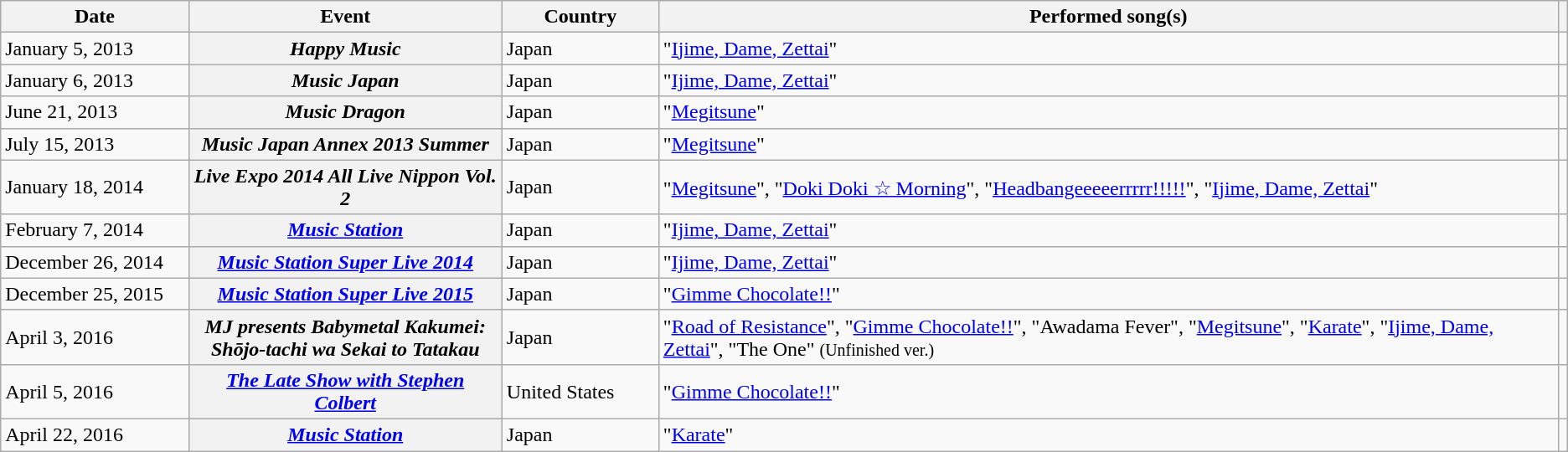<table class="wikitable sortable plainrowheaders">
<tr>
<th style="width:12%;">Date</th>
<th style="width:20%;">Event</th>
<th style="width:10%;">Country</th>
<th>Performed song(s)</th>
<th scope="col" class="unsortable"></th>
</tr>
<tr>
<td>January 5, 2013</td>
<th scope="row"><em>Happy Music</em></th>
<td>Japan</td>
<td>"<a href='#'>Ijime, Dame, Zettai</a>"</td>
<td style="text-align:center;"></td>
</tr>
<tr>
<td>January 6, 2013</td>
<th scope="row"><em>Music Japan</em></th>
<td>Japan</td>
<td>"<a href='#'>Ijime, Dame, Zettai</a>"</td>
<td style="text-align:center;"></td>
</tr>
<tr>
<td>June 21, 2013</td>
<th scope="row"><em>Music Dragon</em></th>
<td>Japan</td>
<td>"<a href='#'>Megitsune</a>"</td>
<td style="text-align:center;"></td>
</tr>
<tr>
<td>July 15, 2013</td>
<th scope="row"><em>Music Japan Annex 2013 Summer</em></th>
<td>Japan</td>
<td>"<a href='#'>Megitsune</a>"</td>
<td style="text-align:center;"></td>
</tr>
<tr>
<td>January 18, 2014</td>
<th scope="row"><em>Live Expo 2014 All Live Nippon Vol. 2</em></th>
<td>Japan</td>
<td>"<a href='#'>Megitsune</a>", "<a href='#'>Doki Doki ☆ Morning</a>", "<a href='#'>Headbangeeeeerrrrr!!!!!</a>", "<a href='#'>Ijime, Dame, Zettai</a>"</td>
<td style="text-align:center;"></td>
</tr>
<tr>
<td>February 7, 2014</td>
<th scope="row"><em><a href='#'>Music Station</a></em></th>
<td>Japan</td>
<td>"<a href='#'>Ijime, Dame, Zettai</a>"</td>
<td style="text-align:center;"></td>
</tr>
<tr>
<td>December 26, 2014</td>
<th scope="row"><em><a href='#'>Music Station Super Live 2014</a></em></th>
<td>Japan</td>
<td>"<a href='#'>Ijime, Dame, Zettai</a>"</td>
<td style="text-align:center;"></td>
</tr>
<tr>
<td>December 25, 2015</td>
<th scope="row"><em><a href='#'>Music Station Super Live 2015</a></em></th>
<td>Japan</td>
<td>"<a href='#'>Gimme Chocolate!!</a>"</td>
<td style="text-align:center;"></td>
</tr>
<tr>
<td>April 3, 2016</td>
<th scope="row"><em>MJ presents Babymetal Kakumei: Shōjo-tachi wa Sekai to Tatakau</em></th>
<td>Japan</td>
<td>"<a href='#'>Road of Resistance</a>", "<a href='#'>Gimme Chocolate!!</a>", "Awadama Fever", "<a href='#'>Megitsune</a>", "<a href='#'>Karate</a>", "<a href='#'>Ijime, Dame, Zettai</a>", "The One" <small>(Unfinished ver.)</small></td>
<td style="text-align:center;"></td>
</tr>
<tr>
<td>April 5, 2016</td>
<th scope="row"><em><a href='#'>The Late Show with Stephen Colbert</a></em></th>
<td>United States</td>
<td>"<a href='#'>Gimme Chocolate!!</a>"</td>
<td style="text-align:center;"></td>
</tr>
<tr>
<td>April 22, 2016</td>
<th scope="row"><em><a href='#'>Music Station</a></em></th>
<td>Japan</td>
<td>"<a href='#'>Karate</a>"</td>
<td style="text-align:center;"></td>
</tr>
</table>
